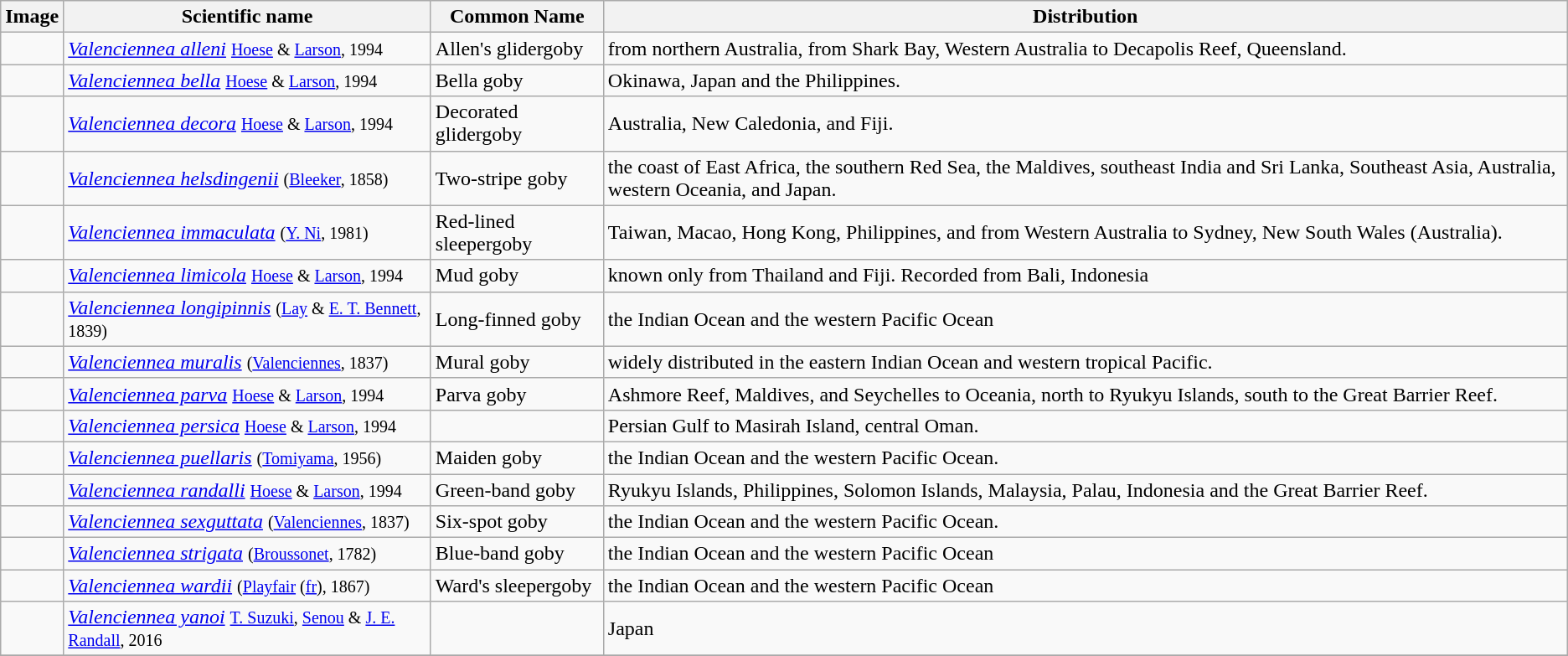<table class="wikitable">
<tr>
<th>Image</th>
<th>Scientific name</th>
<th>Common Name</th>
<th>Distribution</th>
</tr>
<tr>
<td></td>
<td><em><a href='#'>Valenciennea alleni</a></em> <small><a href='#'>Hoese</a> & <a href='#'>Larson</a>, 1994</small></td>
<td>Allen's glidergoby</td>
<td>from northern Australia, from Shark Bay, Western Australia to Decapolis Reef, Queensland.</td>
</tr>
<tr>
<td></td>
<td><em><a href='#'>Valenciennea bella</a></em> <small><a href='#'>Hoese</a> & <a href='#'>Larson</a>, 1994</small></td>
<td>Bella goby</td>
<td>Okinawa, Japan and the Philippines.</td>
</tr>
<tr>
<td></td>
<td><em><a href='#'>Valenciennea decora</a></em> <small><a href='#'>Hoese</a> & <a href='#'>Larson</a>, 1994</small></td>
<td>Decorated glidergoby</td>
<td>Australia, New Caledonia, and Fiji.</td>
</tr>
<tr>
<td></td>
<td><em><a href='#'>Valenciennea helsdingenii</a></em> <small>(<a href='#'>Bleeker</a>, 1858)</small></td>
<td>Two-stripe goby</td>
<td>the coast of East Africa, the southern Red Sea, the Maldives, southeast India and Sri Lanka, Southeast Asia, Australia, western Oceania, and Japan.</td>
</tr>
<tr>
<td></td>
<td><em><a href='#'>Valenciennea immaculata</a></em> <small>(<a href='#'>Y. Ni</a>, 1981)</small></td>
<td>Red-lined sleepergoby</td>
<td>Taiwan, Macao, Hong Kong, Philippines, and from Western Australia to Sydney, New South Wales (Australia).</td>
</tr>
<tr>
<td></td>
<td><em><a href='#'>Valenciennea limicola</a></em> <small><a href='#'>Hoese</a> & <a href='#'>Larson</a>, 1994</small></td>
<td>Mud goby</td>
<td>known only from Thailand and Fiji. Recorded from Bali, Indonesia</td>
</tr>
<tr>
<td></td>
<td><em><a href='#'>Valenciennea longipinnis</a></em> <small>(<a href='#'>Lay</a> & <a href='#'>E. T. Bennett</a>, 1839)</small></td>
<td>Long-finned goby</td>
<td>the Indian Ocean and the western Pacific Ocean</td>
</tr>
<tr>
<td></td>
<td><em><a href='#'>Valenciennea muralis</a></em> <small>(<a href='#'>Valenciennes</a>, 1837)</small></td>
<td>Mural goby</td>
<td>widely distributed in the eastern Indian Ocean and western tropical Pacific.</td>
</tr>
<tr>
<td></td>
<td><em><a href='#'>Valenciennea parva</a></em> <small><a href='#'>Hoese</a> & <a href='#'>Larson</a>, 1994</small></td>
<td>Parva goby</td>
<td>Ashmore Reef, Maldives, and Seychelles to Oceania, north to Ryukyu Islands, south to the Great Barrier Reef.</td>
</tr>
<tr>
<td></td>
<td><em><a href='#'>Valenciennea persica</a></em> <small><a href='#'>Hoese</a> & <a href='#'>Larson</a>, 1994</small></td>
<td></td>
<td>Persian Gulf to Masirah Island, central Oman.</td>
</tr>
<tr>
<td></td>
<td><em><a href='#'>Valenciennea puellaris</a></em> <small>(<a href='#'>Tomiyama</a>, 1956)</small></td>
<td>Maiden goby</td>
<td>the Indian Ocean and the western Pacific Ocean.</td>
</tr>
<tr>
<td></td>
<td><em><a href='#'>Valenciennea randalli</a></em> <small><a href='#'>Hoese</a> & <a href='#'>Larson</a>, 1994</small></td>
<td>Green-band goby</td>
<td>Ryukyu Islands, Philippines, Solomon Islands, Malaysia, Palau, Indonesia and the Great Barrier Reef.</td>
</tr>
<tr>
<td></td>
<td><em><a href='#'>Valenciennea sexguttata</a></em> <small>(<a href='#'>Valenciennes</a>, 1837)</small></td>
<td>Six-spot goby</td>
<td>the Indian Ocean and the western Pacific Ocean.</td>
</tr>
<tr>
<td></td>
<td><em><a href='#'>Valenciennea strigata</a></em> <small>(<a href='#'>Broussonet</a>, 1782)</small></td>
<td>Blue-band goby</td>
<td>the Indian Ocean and the western Pacific Ocean</td>
</tr>
<tr>
<td></td>
<td><em><a href='#'>Valenciennea wardii</a></em> <small>(<a href='#'>Playfair</a> (<a href='#'>fr</a>), 1867)</small></td>
<td>Ward's sleepergoby</td>
<td>the Indian Ocean and the western Pacific Ocean</td>
</tr>
<tr>
<td></td>
<td><em><a href='#'>Valenciennea yanoi</a></em> <small><a href='#'>T. Suzuki</a>, <a href='#'>Senou</a> & <a href='#'>J. E. Randall</a>, 2016</small> </td>
<td></td>
<td>Japan</td>
</tr>
<tr>
</tr>
</table>
